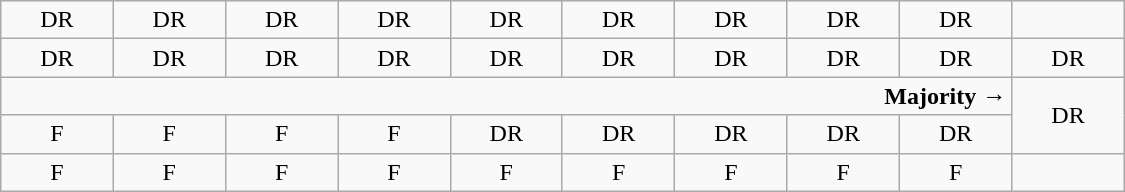<table class="wikitable" style="text-align:center" width=750px>
<tr>
<td width=50px >DR</td>
<td>DR</td>
<td>DR</td>
<td>DR</td>
<td>DR</td>
<td>DR</td>
<td>DR</td>
<td>DR</td>
<td>DR</td>
</tr>
<tr>
<td width=50px >DR</td>
<td width=50px >DR</td>
<td width=50px >DR</td>
<td width=50px >DR</td>
<td width=50px >DR</td>
<td width=50px >DR<br></td>
<td width=50px >DR<br></td>
<td width=50px >DR<br></td>
<td width=50px >DR<br></td>
<td width=50px >DR<br></td>
</tr>
<tr>
<td colspan=9 style="text-align:right"><strong>Majority →</strong></td>
<td rowspan=2 >DR<br></td>
</tr>
<tr>
<td>F</td>
<td>F<br></td>
<td>F<br></td>
<td>F<br></td>
<td>DR<br></td>
<td>DR<br></td>
<td>DR<br></td>
<td>DR<br></td>
<td>DR<br></td>
</tr>
<tr>
<td>F</td>
<td>F</td>
<td>F</td>
<td>F</td>
<td>F</td>
<td>F</td>
<td>F</td>
<td>F</td>
<td>F</td>
</tr>
</table>
